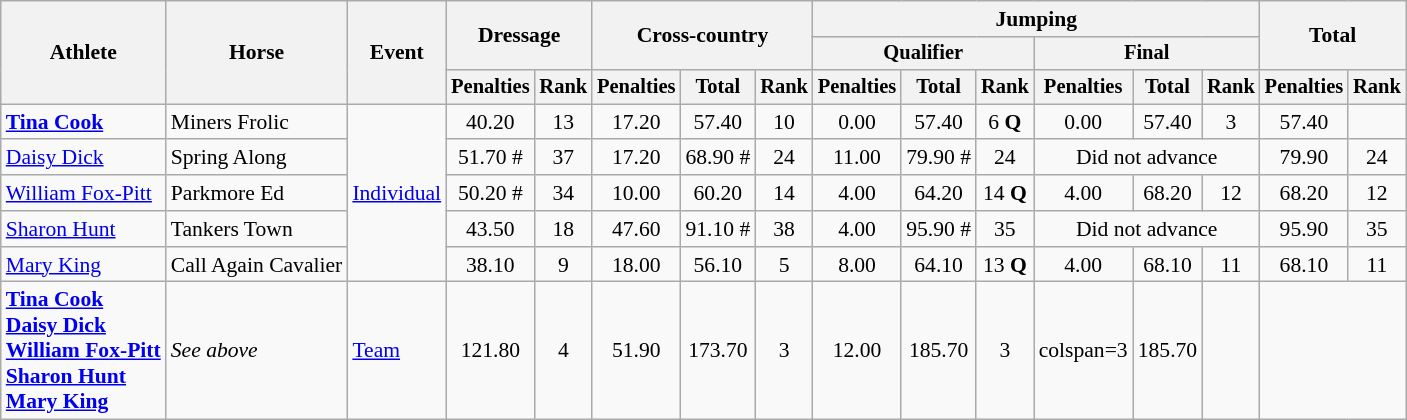<table class=wikitable style="font-size:90%">
<tr>
<th rowspan="3">Athlete</th>
<th rowspan="3">Horse</th>
<th rowspan="3">Event</th>
<th colspan="2" rowspan="2">Dressage</th>
<th colspan="3" rowspan="2">Cross-country</th>
<th colspan="6">Jumping</th>
<th colspan="2" rowspan="2">Total</th>
</tr>
<tr style="font-size:95%">
<th colspan="3">Qualifier</th>
<th colspan="3">Final</th>
</tr>
<tr style="font-size:95%">
<th>Penalties</th>
<th>Rank</th>
<th>Penalties</th>
<th>Total</th>
<th>Rank</th>
<th>Penalties</th>
<th>Total</th>
<th>Rank</th>
<th>Penalties</th>
<th>Total</th>
<th>Rank</th>
<th>Penalties</th>
<th>Rank</th>
</tr>
<tr align=center>
<td align=left><strong><a href='#'>Tina Cook</a></strong></td>
<td align=left>Miners Frolic</td>
<td align=left rowspan=5><a href='#'>Individual</a></td>
<td>40.20</td>
<td>13</td>
<td>17.20</td>
<td>57.40</td>
<td>10</td>
<td>0.00</td>
<td>57.40</td>
<td>6 <strong>Q</strong></td>
<td>0.00</td>
<td>57.40</td>
<td>3</td>
<td>57.40</td>
<td></td>
</tr>
<tr align=center>
<td align=left><a href='#'>Daisy Dick</a></td>
<td align=left>Spring Along</td>
<td>51.70 #</td>
<td>37</td>
<td>17.20</td>
<td>68.90 #</td>
<td>24</td>
<td>11.00</td>
<td>79.90 #</td>
<td>24</td>
<td colspan=3>Did not advance</td>
<td>79.90</td>
<td>24</td>
</tr>
<tr align=center>
<td align=left><a href='#'>William Fox-Pitt</a></td>
<td align=left>Parkmore Ed</td>
<td>50.20 #</td>
<td>34</td>
<td>10.00</td>
<td>60.20</td>
<td>14</td>
<td>4.00</td>
<td>64.20</td>
<td>14 <strong>Q</strong></td>
<td>4.00</td>
<td>68.20</td>
<td>12</td>
<td>68.20</td>
<td>12</td>
</tr>
<tr align=center>
<td align=left><a href='#'>Sharon Hunt</a></td>
<td align=left>Tankers Town</td>
<td>43.50</td>
<td>18</td>
<td>47.60</td>
<td>91.10 #</td>
<td>38</td>
<td>4.00</td>
<td>95.90 #</td>
<td>35</td>
<td colspan=3>Did not advance</td>
<td>95.90</td>
<td>35</td>
</tr>
<tr align=center>
<td align=left><a href='#'>Mary King</a></td>
<td align=left>Call Again Cavalier</td>
<td>38.10</td>
<td>9</td>
<td>18.00</td>
<td>56.10</td>
<td>5</td>
<td>8.00</td>
<td>64.10</td>
<td>13 <strong>Q</strong></td>
<td>4.00</td>
<td>68.10</td>
<td>11</td>
<td>68.10</td>
<td>11</td>
</tr>
<tr align=center>
<td align=left><strong><a href='#'>Tina Cook</a><br><a href='#'>Daisy Dick</a><br><a href='#'>William Fox-Pitt</a><br><a href='#'>Sharon Hunt</a><br><a href='#'>Mary King</a></strong></td>
<td align=left><em>See above</em></td>
<td align=left><a href='#'>Team</a></td>
<td>121.80</td>
<td>4</td>
<td>51.90</td>
<td>173.70</td>
<td>3</td>
<td>12.00</td>
<td>185.70</td>
<td>3</td>
<td>colspan=3 </td>
<td>185.70</td>
<td></td>
</tr>
</table>
